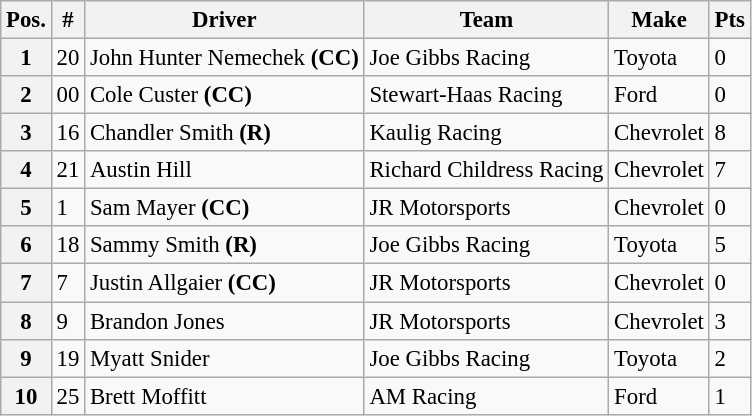<table class="wikitable" style="font-size:95%">
<tr>
<th>Pos.</th>
<th>#</th>
<th>Driver</th>
<th>Team</th>
<th>Make</th>
<th>Pts</th>
</tr>
<tr>
<th>1</th>
<td>20</td>
<td>John Hunter Nemechek <strong>(CC)</strong></td>
<td>Joe Gibbs Racing</td>
<td>Toyota</td>
<td>0</td>
</tr>
<tr>
<th>2</th>
<td>00</td>
<td>Cole Custer <strong>(CC)</strong></td>
<td>Stewart-Haas Racing</td>
<td>Ford</td>
<td>0</td>
</tr>
<tr>
<th>3</th>
<td>16</td>
<td>Chandler Smith <strong>(R)</strong></td>
<td>Kaulig Racing</td>
<td>Chevrolet</td>
<td>8</td>
</tr>
<tr>
<th>4</th>
<td>21</td>
<td>Austin Hill</td>
<td>Richard Childress Racing</td>
<td>Chevrolet</td>
<td>7</td>
</tr>
<tr>
<th>5</th>
<td>1</td>
<td>Sam Mayer <strong>(CC)</strong></td>
<td>JR Motorsports</td>
<td>Chevrolet</td>
<td>0</td>
</tr>
<tr>
<th>6</th>
<td>18</td>
<td>Sammy Smith <strong>(R)</strong></td>
<td>Joe Gibbs Racing</td>
<td>Toyota</td>
<td>5</td>
</tr>
<tr>
<th>7</th>
<td>7</td>
<td>Justin Allgaier <strong>(CC)</strong></td>
<td>JR Motorsports</td>
<td>Chevrolet</td>
<td>0</td>
</tr>
<tr>
<th>8</th>
<td>9</td>
<td>Brandon Jones</td>
<td>JR Motorsports</td>
<td>Chevrolet</td>
<td>3</td>
</tr>
<tr>
<th>9</th>
<td>19</td>
<td>Myatt Snider</td>
<td>Joe Gibbs Racing</td>
<td>Toyota</td>
<td>2</td>
</tr>
<tr>
<th>10</th>
<td>25</td>
<td>Brett Moffitt</td>
<td>AM Racing</td>
<td>Ford</td>
<td>1</td>
</tr>
</table>
